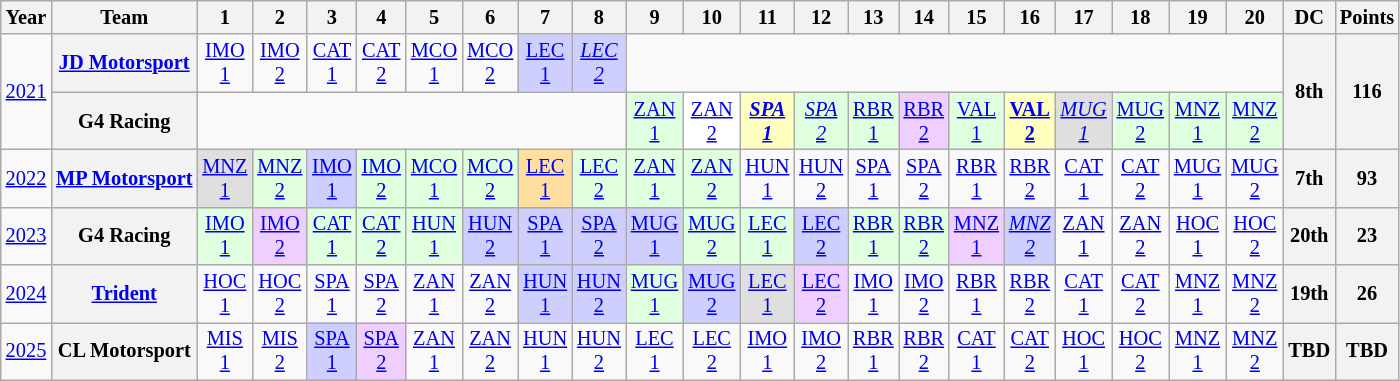<table class="wikitable" style="text-align:center; font-size:85%">
<tr>
<th>Year</th>
<th>Team</th>
<th>1</th>
<th>2</th>
<th>3</th>
<th>4</th>
<th>5</th>
<th>6</th>
<th>7</th>
<th>8</th>
<th>9</th>
<th>10</th>
<th>11</th>
<th>12</th>
<th>13</th>
<th>14</th>
<th>15</th>
<th>16</th>
<th>17</th>
<th>18</th>
<th>19</th>
<th>20</th>
<th>DC</th>
<th>Points</th>
</tr>
<tr>
<td rowspan=2><a href='#'>2021</a></td>
<th nowrap><a href='#'>JD Motorsport</a></th>
<td><a href='#'>IMO<br>1</a></td>
<td><a href='#'>IMO<br>2</a></td>
<td><a href='#'>CAT<br>1</a></td>
<td><a href='#'>CAT<br>2</a></td>
<td><a href='#'>MCO<br>1</a></td>
<td><a href='#'>MCO<br>2</a></td>
<td style="background:#CFCFFF;"><a href='#'>LEC<br>1</a><br></td>
<td style="background:#CFCFFF;"><em><a href='#'>LEC<br>2</a></em><br></td>
<td colspan=12></td>
<th rowspan=2>8th</th>
<th rowspan=2>116</th>
</tr>
<tr>
<th nowrap>G4 Racing</th>
<td colspan=8></td>
<td style="background:#DFFFDF;"><a href='#'>ZAN<br>1</a><br></td>
<td style="background:#FFFFFF;"><a href='#'>ZAN<br>2</a><br></td>
<td style="background:#FFFFBF;"><strong><em><a href='#'>SPA<br>1</a></em></strong><br></td>
<td style="background:#DFFFDF;"><em><a href='#'>SPA<br>2</a></em><br></td>
<td style="background:#DFFFDF;"><a href='#'>RBR<br>1</a><br></td>
<td style="background:#EFCFFF;"><a href='#'>RBR<br>2</a><br></td>
<td style="background:#DFFFDF;"><a href='#'>VAL<br>1</a><br></td>
<td style="background:#FFFFBF;"><strong><a href='#'>VAL<br>2</a></strong><br></td>
<td style="background:#DFDFDF;"><em><a href='#'>MUG<br>1</a></em><br></td>
<td style="background:#DFFFDF;"><a href='#'>MUG<br>2</a><br></td>
<td style="background:#DFFFDF;"><a href='#'>MNZ<br>1</a><br></td>
<td style="background:#DFFFDF;"><a href='#'>MNZ<br>2</a><br></td>
</tr>
<tr>
<td><a href='#'>2022</a></td>
<th nowrap><a href='#'>MP Motorsport</a></th>
<td style="background:#DFDFDF;"><a href='#'>MNZ<br>1</a><br></td>
<td style="background:#DFFFDF;"><a href='#'>MNZ<br>2</a><br></td>
<td style="background:#CFCFFF;"><a href='#'>IMO<br>1</a><br></td>
<td style="background:#DFFFDF;"><a href='#'>IMO<br>2</a><br></td>
<td style="background:#DFFFDF;"><a href='#'>MCO<br>1</a><br></td>
<td style="background:#DFFFDF;"><a href='#'>MCO<br>2</a><br></td>
<td style="background:#FFDF9F;"><a href='#'>LEC<br>1</a><br></td>
<td style="background:#DFFFDF;"><a href='#'>LEC<br>2</a><br></td>
<td style="background:#DFFFDF;"><a href='#'>ZAN<br>1</a><br></td>
<td style="background:#DFFFDF;"><a href='#'>ZAN<br>2</a><br></td>
<td><a href='#'>HUN<br>1</a></td>
<td><a href='#'>HUN<br>2</a></td>
<td><a href='#'>SPA<br>1</a></td>
<td><a href='#'>SPA<br>2</a></td>
<td><a href='#'>RBR<br>1</a></td>
<td><a href='#'>RBR<br>2</a></td>
<td><a href='#'>CAT<br>1</a></td>
<td><a href='#'>CAT<br>2</a></td>
<td><a href='#'>MUG<br>1</a></td>
<td><a href='#'>MUG<br>2</a></td>
<th>7th</th>
<th>93</th>
</tr>
<tr>
<td><a href='#'>2023</a></td>
<th nowrap>G4 Racing</th>
<td style="background:#DFFFDF;"><a href='#'>IMO<br>1</a><br></td>
<td style="background:#EFCFFF;"><a href='#'>IMO<br>2</a><br></td>
<td style="background:#DFFFDF;"><a href='#'>CAT<br>1</a><br></td>
<td style="background:#DFFFDF;"><a href='#'>CAT<br>2</a><br></td>
<td style="background:#DFFFDF;"><a href='#'>HUN<br>1</a><br></td>
<td style="background:#CFCFFF;"><a href='#'>HUN<br>2</a><br></td>
<td style="background:#CFCFFF;"><a href='#'>SPA<br>1</a><br></td>
<td style="background:#CFCFFF;"><a href='#'>SPA<br>2</a><br></td>
<td style="background:#CFCFFF;"><a href='#'>MUG<br>1</a><br></td>
<td style="background:#DFFFDF;"><a href='#'>MUG<br>2</a><br></td>
<td style="background:#DFFFDF;"><a href='#'>LEC<br>1</a><br></td>
<td style="background:#CFCFFF;"><a href='#'>LEC<br>2</a><br></td>
<td style="background:#DFFFDF;"><a href='#'>RBR<br>1</a><br></td>
<td style="background:#DFFFDF;"><a href='#'>RBR<br>2</a><br></td>
<td style="background:#EFCFFF;"><a href='#'>MNZ<br>1</a><br></td>
<td style="background:#CFCFFF;"><em><a href='#'>MNZ<br>2</a></em><br></td>
<td><a href='#'>ZAN<br>1</a></td>
<td><a href='#'>ZAN<br>2</a></td>
<td><a href='#'>HOC<br>1</a></td>
<td><a href='#'>HOC<br>2</a></td>
<th>20th</th>
<th>23</th>
</tr>
<tr>
<td><a href='#'>2024</a></td>
<th><a href='#'>Trident</a></th>
<td><a href='#'>HOC<br>1</a></td>
<td><a href='#'>HOC<br>2</a></td>
<td><a href='#'>SPA<br>1</a></td>
<td><a href='#'>SPA<br>2</a></td>
<td><a href='#'>ZAN<br>1</a></td>
<td><a href='#'>ZAN<br>2</a></td>
<td style="background:#cfcfff;"><a href='#'>HUN<br>1</a><br></td>
<td style="background:#cfcfff;"><a href='#'>HUN<br>2</a><br></td>
<td style="background:#dfffdf;"><a href='#'>MUG<br>1</a><br></td>
<td style="background:#cfcfff;"><a href='#'>MUG<br>2</a><br></td>
<td style="background:#dfdfdf;"><a href='#'>LEC<br>1</a><br></td>
<td style="background:#efcfff;"><a href='#'>LEC<br>2</a><br></td>
<td><a href='#'>IMO<br>1</a></td>
<td><a href='#'>IMO<br>2</a></td>
<td><a href='#'>RBR<br>1</a></td>
<td><a href='#'>RBR<br>2</a></td>
<td><a href='#'>CAT<br>1</a></td>
<td><a href='#'>CAT<br>2</a></td>
<td><a href='#'>MNZ<br>1</a></td>
<td><a href='#'>MNZ<br>2</a></td>
<th>19th</th>
<th>26</th>
</tr>
<tr>
<td><a href='#'>2025</a></td>
<th>CL Motorsport</th>
<td><a href='#'>MIS<br>1</a></td>
<td><a href='#'>MIS<br>2</a></td>
<td style="background:#CFCFFF"><a href='#'>SPA<br>1</a><br></td>
<td style="background:#EFCFFF"><a href='#'>SPA<br>2</a><br></td>
<td><a href='#'>ZAN<br>1</a></td>
<td><a href='#'>ZAN<br>2</a></td>
<td><a href='#'>HUN<br>1</a></td>
<td><a href='#'>HUN<br>2</a></td>
<td><a href='#'>LEC<br>1</a></td>
<td><a href='#'>LEC<br>2</a></td>
<td><a href='#'>IMO<br>1</a></td>
<td><a href='#'>IMO<br>2</a></td>
<td><a href='#'>RBR<br>1</a></td>
<td><a href='#'>RBR<br>2</a></td>
<td><a href='#'>CAT<br>1</a></td>
<td><a href='#'>CAT<br>2</a></td>
<td><a href='#'>HOC<br>1</a></td>
<td><a href='#'>HOC<br>2</a></td>
<td><a href='#'>MNZ<br>1</a></td>
<td><a href='#'>MNZ<br>2</a></td>
<th>TBD</th>
<th>TBD</th>
</tr>
</table>
